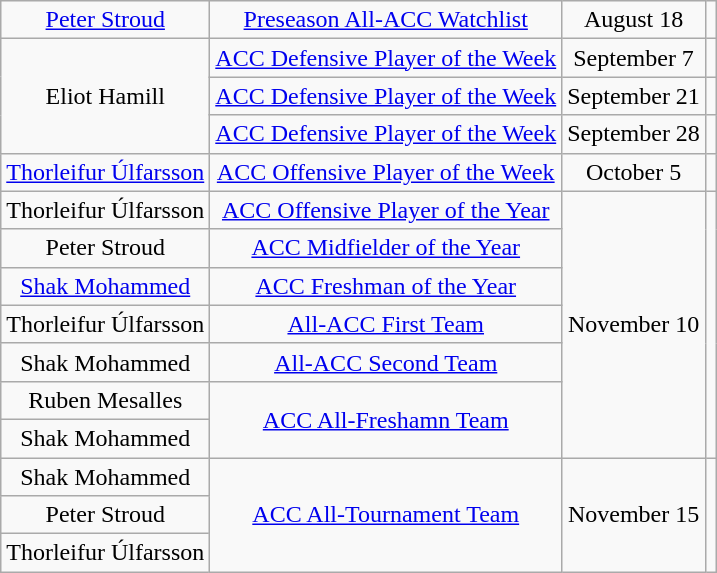<table class="wikitable sortable" style="text-align: center">
<tr>
<td><a href='#'>Peter Stroud</a></td>
<td><a href='#'>Preseason All-ACC Watchlist</a></td>
<td>August 18</td>
<td></td>
</tr>
<tr>
<td rowspan=3>Eliot Hamill</td>
<td><a href='#'>ACC Defensive Player of the Week</a></td>
<td>September 7</td>
<td></td>
</tr>
<tr>
<td><a href='#'>ACC Defensive Player of the Week</a></td>
<td>September 21</td>
<td></td>
</tr>
<tr>
<td><a href='#'>ACC Defensive Player of the Week</a></td>
<td>September 28</td>
<td></td>
</tr>
<tr>
<td><a href='#'>Thorleifur Úlfarsson</a></td>
<td><a href='#'>ACC Offensive Player of the Week</a></td>
<td>October 5</td>
<td></td>
</tr>
<tr>
<td>Thorleifur Úlfarsson</td>
<td><a href='#'>ACC Offensive Player of the Year</a></td>
<td rowspan=7>November 10</td>
<td rowspan=7></td>
</tr>
<tr>
<td>Peter Stroud</td>
<td><a href='#'>ACC Midfielder of the Year</a></td>
</tr>
<tr>
<td><a href='#'>Shak Mohammed</a></td>
<td><a href='#'>ACC Freshman of the Year</a></td>
</tr>
<tr>
<td>Thorleifur Úlfarsson</td>
<td><a href='#'>All-ACC First Team</a></td>
</tr>
<tr>
<td>Shak Mohammed</td>
<td><a href='#'>All-ACC Second Team</a></td>
</tr>
<tr>
<td>Ruben Mesalles</td>
<td rowspan=2><a href='#'>ACC All-Freshamn Team</a></td>
</tr>
<tr>
<td>Shak Mohammed</td>
</tr>
<tr>
<td>Shak Mohammed</td>
<td rowspan=3><a href='#'>ACC All-Tournament Team</a></td>
<td rowspan=3>November 15</td>
<td rowspan=3></td>
</tr>
<tr>
<td>Peter Stroud</td>
</tr>
<tr>
<td>Thorleifur Úlfarsson</td>
</tr>
</table>
